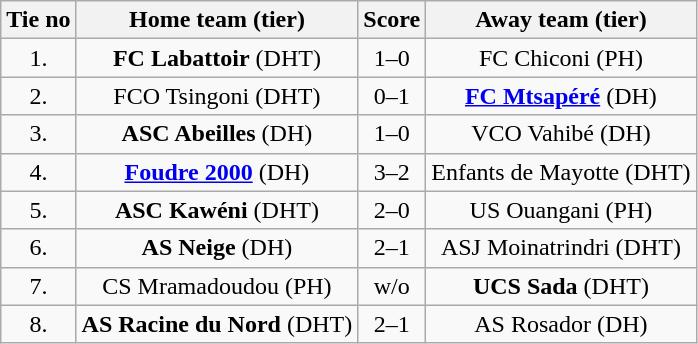<table class="wikitable" style="text-align: center">
<tr>
<th>Tie no</th>
<th>Home team (tier)</th>
<th>Score</th>
<th>Away team (tier)</th>
</tr>
<tr>
<td>1.</td>
<td> <strong>FC Labattoir</strong> (DHT)</td>
<td>1–0</td>
<td>FC Chiconi (PH) </td>
</tr>
<tr>
<td>2.</td>
<td> FCO Tsingoni (DHT)</td>
<td>0–1</td>
<td><strong><a href='#'>FC Mtsapéré</a></strong> (DH) </td>
</tr>
<tr>
<td>3.</td>
<td> <strong>ASC Abeilles</strong> (DH)</td>
<td>1–0</td>
<td>VCO Vahibé (DH) </td>
</tr>
<tr>
<td>4.</td>
<td> <strong><a href='#'>Foudre 2000</a></strong> (DH)</td>
<td>3–2</td>
<td>Enfants de Mayotte (DHT) </td>
</tr>
<tr>
<td>5.</td>
<td> <strong>ASC Kawéni</strong> (DHT)</td>
<td>2–0</td>
<td>US Ouangani (PH) </td>
</tr>
<tr>
<td>6.</td>
<td> <strong>AS Neige</strong> (DH)</td>
<td>2–1</td>
<td>ASJ Moinatrindri (DHT) </td>
</tr>
<tr>
<td>7.</td>
<td> CS Mramadoudou (PH)</td>
<td>w/o</td>
<td><strong>UCS Sada</strong> (DHT) </td>
</tr>
<tr>
<td>8.</td>
<td> <strong>AS Racine du Nord</strong> (DHT)</td>
<td>2–1</td>
<td>AS Rosador (DH) </td>
</tr>
</table>
